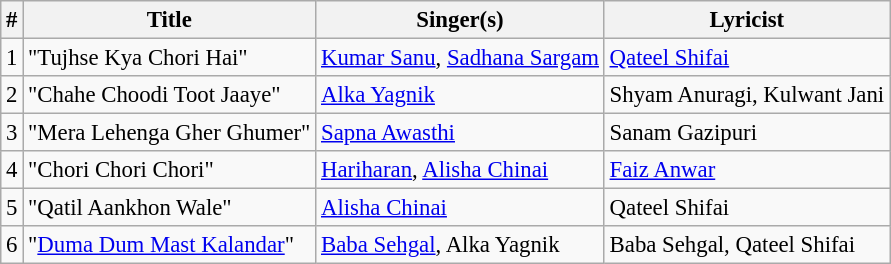<table class="wikitable" style="font-size:95%;">
<tr>
<th>#</th>
<th>Title</th>
<th>Singer(s)</th>
<th>Lyricist</th>
</tr>
<tr>
<td>1</td>
<td>"Tujhse Kya Chori Hai"</td>
<td><a href='#'>Kumar Sanu</a>, <a href='#'>Sadhana Sargam</a></td>
<td><a href='#'>Qateel Shifai</a></td>
</tr>
<tr>
<td>2</td>
<td>"Chahe Choodi Toot Jaaye"</td>
<td><a href='#'>Alka Yagnik</a></td>
<td>Shyam Anuragi, Kulwant Jani</td>
</tr>
<tr>
<td>3</td>
<td>"Mera Lehenga Gher Ghumer"</td>
<td><a href='#'>Sapna Awasthi</a></td>
<td>Sanam Gazipuri</td>
</tr>
<tr>
<td>4</td>
<td>"Chori Chori Chori"</td>
<td><a href='#'>Hariharan</a>, <a href='#'>Alisha Chinai</a></td>
<td><a href='#'>Faiz Anwar</a></td>
</tr>
<tr>
<td>5</td>
<td>"Qatil Aankhon Wale"</td>
<td><a href='#'>Alisha Chinai</a></td>
<td>Qateel Shifai</td>
</tr>
<tr>
<td>6</td>
<td>"<a href='#'>Duma Dum Mast Kalandar</a>"</td>
<td><a href='#'>Baba Sehgal</a>, Alka Yagnik</td>
<td>Baba Sehgal, Qateel Shifai</td>
</tr>
</table>
